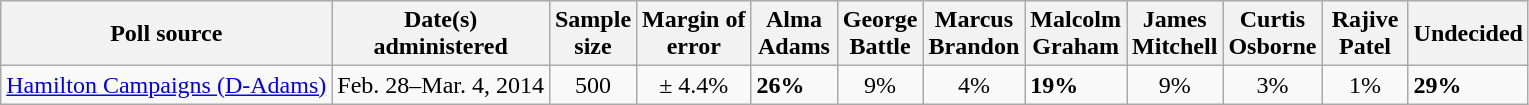<table class="wikitable">
<tr>
<th>Poll source</th>
<th>Date(s)<br>administered</th>
<th>Sample<br>size</th>
<th>Margin of<br>error</th>
<th style="width:50px;">Alma<br>Adams</th>
<th style="width:50px;">George<br>Battle</th>
<th style="width:50px;">Marcus<br>Brandon</th>
<th style="width:50px;">Malcolm<br>Graham</th>
<th style="width:50px;">James<br>Mitchell</th>
<th style="width:50px;">Curtis<br>Osborne</th>
<th style="width:50px;">Rajive<br>Patel</th>
<th>Undecided</th>
</tr>
<tr>
<td><a href='#'>Hamilton Campaigns (D-Adams)</a></td>
<td align=center>Feb. 28–Mar. 4, 2014</td>
<td align=center>500</td>
<td align=center>± 4.4%</td>
<td><strong>26%</strong></td>
<td align=center>9%</td>
<td align=center>4%</td>
<td><strong>19%</strong></td>
<td align=center>9%</td>
<td align=center>3%</td>
<td align=center>1%</td>
<td><strong>29%</strong></td>
</tr>
</table>
